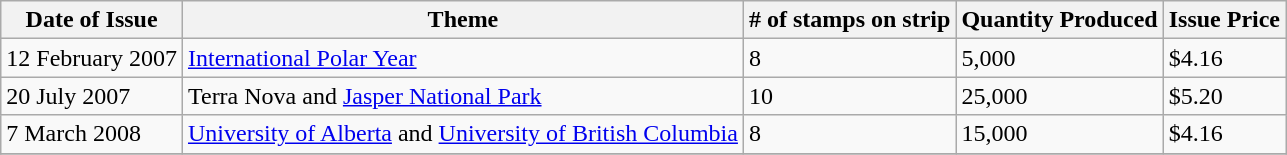<table class="wikitable sortable">
<tr>
<th>Date of Issue</th>
<th>Theme</th>
<th># of stamps on strip</th>
<th>Quantity Produced</th>
<th>Issue Price</th>
</tr>
<tr>
<td>12 February 2007</td>
<td><a href='#'>International Polar Year</a></td>
<td>8</td>
<td>5,000</td>
<td>$4.16</td>
</tr>
<tr>
<td>20 July 2007</td>
<td>Terra Nova and <a href='#'>Jasper National Park</a></td>
<td>10</td>
<td>25,000</td>
<td>$5.20</td>
</tr>
<tr>
<td>7 March 2008</td>
<td><a href='#'>University of Alberta</a> and <a href='#'>University of British Columbia</a></td>
<td>8</td>
<td>15,000</td>
<td>$4.16</td>
</tr>
<tr>
</tr>
</table>
